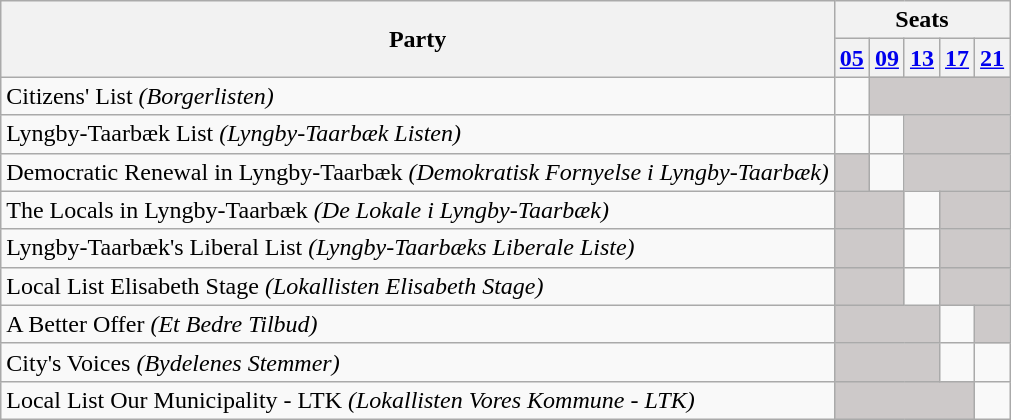<table class="wikitable">
<tr>
<th rowspan=2>Party</th>
<th colspan=11>Seats</th>
</tr>
<tr>
<th><a href='#'>05</a></th>
<th><a href='#'>09</a></th>
<th><a href='#'>13</a></th>
<th><a href='#'>17</a></th>
<th><a href='#'>21</a></th>
</tr>
<tr>
<td>Citizens' List <em>(Borgerlisten)</em></td>
<td></td>
<td style="background:#CDC9C9;" colspan=4></td>
</tr>
<tr>
<td>Lyngby-Taarbæk List <em>(Lyngby-Taarbæk Listen)</em></td>
<td></td>
<td></td>
<td style="background:#CDC9C9;" colspan=3></td>
</tr>
<tr>
<td>Democratic Renewal in Lyngby-Taarbæk <em>(Demokratisk Fornyelse i Lyngby-Taarbæk)</em></td>
<td style="background:#CDC9C9;"></td>
<td></td>
<td style="background:#CDC9C9;" colspan=3></td>
</tr>
<tr>
<td>The Locals in Lyngby-Taarbæk <em>(De Lokale i Lyngby-Taarbæk)</em></td>
<td style="background:#CDC9C9;" colspan=2></td>
<td></td>
<td style="background:#CDC9C9;" colspan=2></td>
</tr>
<tr>
<td>Lyngby-Taarbæk's Liberal List <em>(Lyngby-Taarbæks Liberale Liste)</em></td>
<td style="background:#CDC9C9;" colspan=2></td>
<td></td>
<td style="background:#CDC9C9;" colspan=2></td>
</tr>
<tr>
<td>Local List Elisabeth Stage <em>(Lokallisten Elisabeth Stage)</em></td>
<td style="background:#CDC9C9;" colspan=2></td>
<td></td>
<td style="background:#CDC9C9;" colspan=2></td>
</tr>
<tr>
<td>A Better Offer <em>(Et Bedre Tilbud)</em></td>
<td style="background:#CDC9C9;" colspan=3></td>
<td></td>
<td style="background:#CDC9C9;"></td>
</tr>
<tr>
<td>City's Voices <em>(Bydelenes Stemmer)</em></td>
<td style="background:#CDC9C9;" colspan=3></td>
<td></td>
<td></td>
</tr>
<tr>
<td>Local List Our Municipality - LTK <em>(Lokallisten Vores Kommune - LTK)</em></td>
<td style="background:#CDC9C9;" colspan=4></td>
<td></td>
</tr>
</table>
